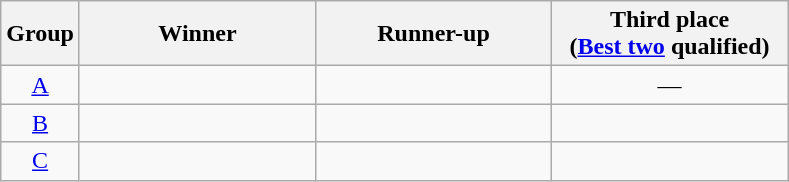<table class=wikitable>
<tr>
<th>Group</th>
<th width=150>Winner</th>
<th width=150>Runner-up</th>
<th width=150>Third place<br>(<a href='#'>Best two</a> qualified)</th>
</tr>
<tr>
<td align=center><a href='#'>A</a></td>
<td></td>
<td></td>
<td align=center>—</td>
</tr>
<tr>
<td align=center><a href='#'>B</a></td>
<td></td>
<td></td>
<td></td>
</tr>
<tr>
<td align=center><a href='#'>C</a></td>
<td></td>
<td></td>
<td></td>
</tr>
</table>
